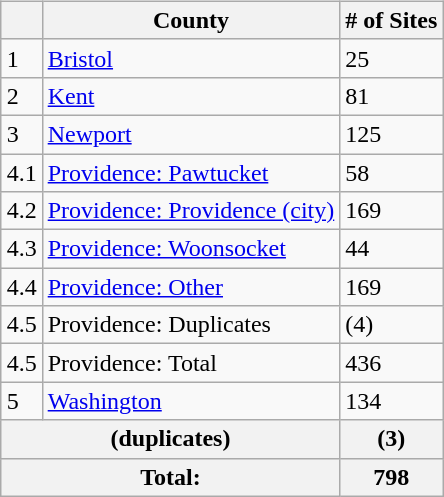<table width=100%>
<tr>
<td style="width:330px; vertical-align:top"></td>
<td style="width:330px; vertical-align:top" align="center"><br><table class="wikitable sortable">
<tr>
<th></th>
<th><strong>County</strong></th>
<th><strong># of Sites</strong></th>
</tr>
<tr ->
<td>1</td>
<td><a href='#'>Bristol</a></td>
<td>25</td>
</tr>
<tr ->
<td>2</td>
<td><a href='#'>Kent</a></td>
<td>81</td>
</tr>
<tr ->
<td>3</td>
<td><a href='#'>Newport</a></td>
<td>125</td>
</tr>
<tr ->
<td>4.1</td>
<td><a href='#'>Providence: Pawtucket</a></td>
<td>58</td>
</tr>
<tr ->
<td>4.2</td>
<td><a href='#'>Providence: Providence (city)</a></td>
<td>169</td>
</tr>
<tr ->
<td>4.3</td>
<td><a href='#'>Providence: Woonsocket</a></td>
<td>44</td>
</tr>
<tr ->
<td>4.4</td>
<td><a href='#'>Providence: Other</a></td>
<td>169</td>
</tr>
<tr ->
<td>4.5</td>
<td>Providence: Duplicates</td>
<td>(4)</td>
</tr>
<tr ->
<td>4.5</td>
<td>Providence: Total</td>
<td>436</td>
</tr>
<tr ->
<td>5</td>
<td><a href='#'>Washington</a></td>
<td>134</td>
</tr>
<tr class="sortbottom">
<th colspan="2">(duplicates)</th>
<th>(3)</th>
</tr>
<tr class="sortbottom">
<th colspan="2">Total:</th>
<th>798</th>
</tr>
</table>
</td>
<td style="width:330px; vertical-align:top"></td>
</tr>
</table>
